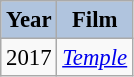<table class="wikitable" style="font-size:95%;">
<tr>
<th style="background:#B0C4DE;">Year</th>
<th style="background:#B0C4DE;">Film</th>
</tr>
<tr>
<td>2017</td>
<td><em><a href='#'>Temple</a></em></td>
</tr>
</table>
